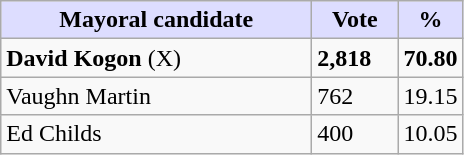<table class="wikitable">
<tr>
<th style="background:#ddf; width:200px;">Mayoral candidate</th>
<th style="background:#ddf; width:50px;">Vote</th>
<th style="background:#ddf; width:30px;">%</th>
</tr>
<tr>
<td><strong>David Kogon</strong> (X)</td>
<td><strong>2,818</strong></td>
<td><strong>70.80</strong></td>
</tr>
<tr>
<td>Vaughn Martin</td>
<td>762</td>
<td>19.15</td>
</tr>
<tr>
<td>Ed Childs</td>
<td>400</td>
<td>10.05</td>
</tr>
</table>
